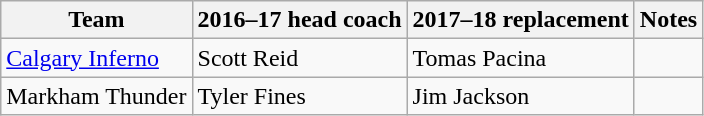<table class="wikitable">
<tr>
<th>Team</th>
<th>2016–17 head coach</th>
<th>2017–18 replacement</th>
<th>Notes</th>
</tr>
<tr>
<td><a href='#'>Calgary Inferno</a></td>
<td>Scott Reid</td>
<td>Tomas Pacina</td>
<td></td>
</tr>
<tr>
<td>Markham Thunder</td>
<td>Tyler Fines</td>
<td>Jim Jackson</td>
<td></td>
</tr>
</table>
